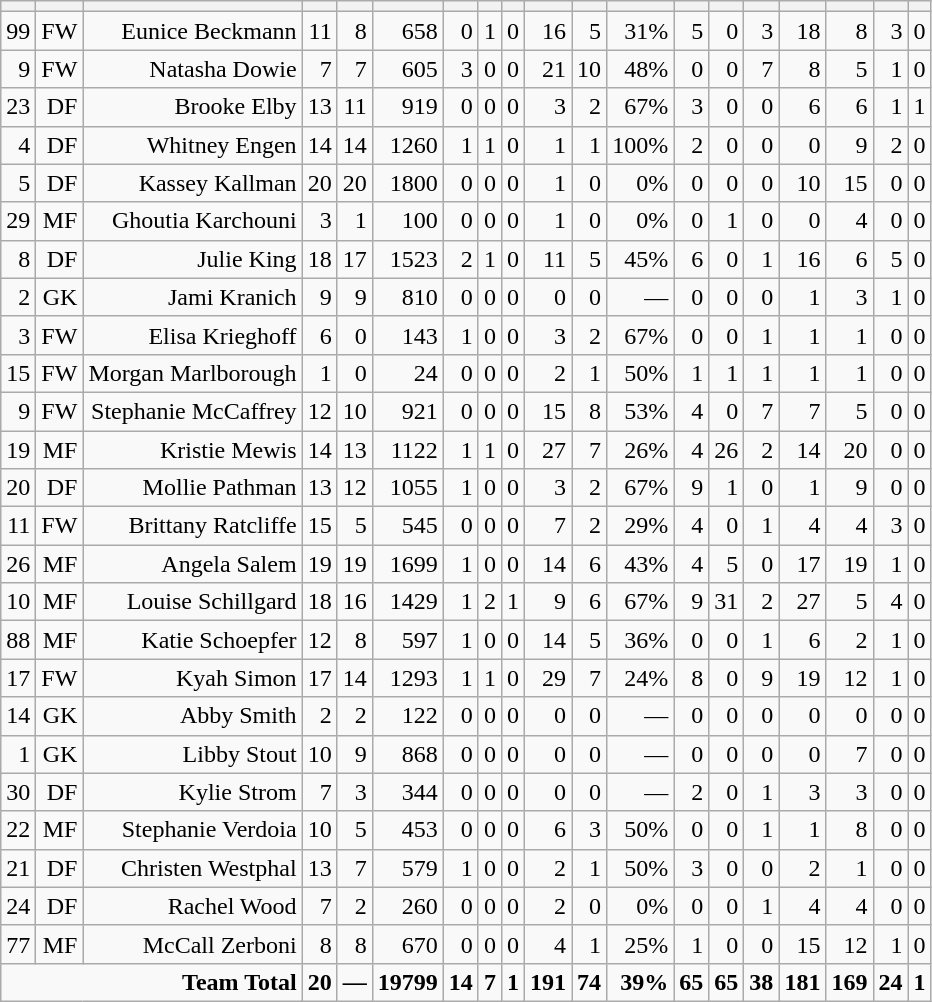<table class="wikitable sortable" style="text-align:right;">
<tr>
<th></th>
<th></th>
<th></th>
<th></th>
<th></th>
<th></th>
<th></th>
<th></th>
<th></th>
<th></th>
<th></th>
<th></th>
<th></th>
<th></th>
<th></th>
<th></th>
<th></th>
<th></th>
<th></th>
</tr>
<tr>
<td>99</td>
<td>FW</td>
<td>Eunice Beckmann</td>
<td>11</td>
<td>8</td>
<td>658</td>
<td>0</td>
<td>1</td>
<td>0</td>
<td>16</td>
<td>5</td>
<td>31%</td>
<td>5</td>
<td>0</td>
<td>3</td>
<td>18</td>
<td>8</td>
<td>3</td>
<td>0</td>
</tr>
<tr>
<td>9</td>
<td>FW</td>
<td>Natasha Dowie</td>
<td>7</td>
<td>7</td>
<td>605</td>
<td>3</td>
<td>0</td>
<td>0</td>
<td>21</td>
<td>10</td>
<td>48%</td>
<td>0</td>
<td>0</td>
<td>7</td>
<td>8</td>
<td>5</td>
<td>1</td>
<td>0</td>
</tr>
<tr>
<td>23</td>
<td>DF</td>
<td>Brooke Elby</td>
<td>13</td>
<td>11</td>
<td>919</td>
<td>0</td>
<td>0</td>
<td>0</td>
<td>3</td>
<td>2</td>
<td>67%</td>
<td>3</td>
<td>0</td>
<td>0</td>
<td>6</td>
<td>6</td>
<td>1</td>
<td>1</td>
</tr>
<tr>
<td>4</td>
<td>DF</td>
<td>Whitney Engen</td>
<td>14</td>
<td>14</td>
<td>1260</td>
<td>1</td>
<td>1</td>
<td>0</td>
<td>1</td>
<td>1</td>
<td>100%</td>
<td>2</td>
<td>0</td>
<td>0</td>
<td>0</td>
<td>9</td>
<td>2</td>
<td>0</td>
</tr>
<tr>
<td>5</td>
<td>DF</td>
<td>Kassey Kallman</td>
<td>20</td>
<td>20</td>
<td>1800</td>
<td>0</td>
<td>0</td>
<td>0</td>
<td>1</td>
<td>0</td>
<td>0%</td>
<td>0</td>
<td>0</td>
<td>0</td>
<td>10</td>
<td>15</td>
<td>0</td>
<td>0</td>
</tr>
<tr>
<td>29</td>
<td>MF</td>
<td>Ghoutia Karchouni</td>
<td>3</td>
<td>1</td>
<td>100</td>
<td>0</td>
<td>0</td>
<td>0</td>
<td>1</td>
<td>0</td>
<td>0%</td>
<td>0</td>
<td>1</td>
<td>0</td>
<td>0</td>
<td>4</td>
<td>0</td>
<td>0</td>
</tr>
<tr>
<td>8</td>
<td>DF</td>
<td>Julie King</td>
<td>18</td>
<td>17</td>
<td>1523</td>
<td>2</td>
<td>1</td>
<td>0</td>
<td>11</td>
<td>5</td>
<td>45%</td>
<td>6</td>
<td>0</td>
<td>1</td>
<td>16</td>
<td>6</td>
<td>5</td>
<td>0</td>
</tr>
<tr>
<td>2</td>
<td>GK</td>
<td>Jami Kranich</td>
<td>9</td>
<td>9</td>
<td>810</td>
<td>0</td>
<td>0</td>
<td>0</td>
<td>0</td>
<td>0</td>
<td>—</td>
<td>0</td>
<td>0</td>
<td>0</td>
<td>1</td>
<td>3</td>
<td>1</td>
<td>0</td>
</tr>
<tr>
<td>3</td>
<td>FW</td>
<td>Elisa Krieghoff</td>
<td>6</td>
<td>0</td>
<td>143</td>
<td>1</td>
<td>0</td>
<td>0</td>
<td>3</td>
<td>2</td>
<td>67%</td>
<td>0</td>
<td>0</td>
<td>1</td>
<td>1</td>
<td>1</td>
<td>0</td>
<td>0</td>
</tr>
<tr>
<td>15</td>
<td>FW</td>
<td>Morgan Marlborough</td>
<td>1</td>
<td>0</td>
<td>24</td>
<td>0</td>
<td>0</td>
<td>0</td>
<td>2</td>
<td>1</td>
<td>50%</td>
<td>1</td>
<td>1</td>
<td>1</td>
<td>1</td>
<td>1</td>
<td>0</td>
<td>0</td>
</tr>
<tr>
<td>9</td>
<td>FW</td>
<td>Stephanie McCaffrey</td>
<td>12</td>
<td>10</td>
<td>921</td>
<td>0</td>
<td>0</td>
<td>0</td>
<td>15</td>
<td>8</td>
<td>53%</td>
<td>4</td>
<td>0</td>
<td>7</td>
<td>7</td>
<td>5</td>
<td>0</td>
<td>0</td>
</tr>
<tr>
<td>19</td>
<td>MF</td>
<td>Kristie Mewis</td>
<td>14</td>
<td>13</td>
<td>1122</td>
<td>1</td>
<td>1</td>
<td>0</td>
<td>27</td>
<td>7</td>
<td>26%</td>
<td>4</td>
<td>26</td>
<td>2</td>
<td>14</td>
<td>20</td>
<td>0</td>
<td>0</td>
</tr>
<tr>
<td>20</td>
<td>DF</td>
<td>Mollie Pathman</td>
<td>13</td>
<td>12</td>
<td>1055</td>
<td>1</td>
<td>0</td>
<td>0</td>
<td>3</td>
<td>2</td>
<td>67%</td>
<td>9</td>
<td>1</td>
<td>0</td>
<td>1</td>
<td>9</td>
<td>0</td>
<td>0</td>
</tr>
<tr>
<td>11</td>
<td>FW</td>
<td>Brittany Ratcliffe</td>
<td>15</td>
<td>5</td>
<td>545</td>
<td>0</td>
<td>0</td>
<td>0</td>
<td>7</td>
<td>2</td>
<td>29%</td>
<td>4</td>
<td>0</td>
<td>1</td>
<td>4</td>
<td>4</td>
<td>3</td>
<td>0</td>
</tr>
<tr>
<td>26</td>
<td>MF</td>
<td>Angela Salem</td>
<td>19</td>
<td>19</td>
<td>1699</td>
<td>1</td>
<td>0</td>
<td>0</td>
<td>14</td>
<td>6</td>
<td>43%</td>
<td>4</td>
<td>5</td>
<td>0</td>
<td>17</td>
<td>19</td>
<td>1</td>
<td>0</td>
</tr>
<tr>
<td>10</td>
<td>MF</td>
<td>Louise Schillgard</td>
<td>18</td>
<td>16</td>
<td>1429</td>
<td>1</td>
<td>2</td>
<td>1</td>
<td>9</td>
<td>6</td>
<td>67%</td>
<td>9</td>
<td>31</td>
<td>2</td>
<td>27</td>
<td>5</td>
<td>4</td>
<td>0</td>
</tr>
<tr>
<td>88</td>
<td>MF</td>
<td>Katie Schoepfer</td>
<td>12</td>
<td>8</td>
<td>597</td>
<td>1</td>
<td>0</td>
<td>0</td>
<td>14</td>
<td>5</td>
<td>36%</td>
<td>0</td>
<td>0</td>
<td>1</td>
<td>6</td>
<td>2</td>
<td>1</td>
<td>0</td>
</tr>
<tr>
<td>17</td>
<td>FW</td>
<td>Kyah Simon</td>
<td>17</td>
<td>14</td>
<td>1293</td>
<td>1</td>
<td>1</td>
<td>0</td>
<td>29</td>
<td>7</td>
<td>24%</td>
<td>8</td>
<td>0</td>
<td>9</td>
<td>19</td>
<td>12</td>
<td>1</td>
<td>0</td>
</tr>
<tr>
<td>14</td>
<td>GK</td>
<td>Abby Smith</td>
<td>2</td>
<td>2</td>
<td>122</td>
<td>0</td>
<td>0</td>
<td>0</td>
<td>0</td>
<td>0</td>
<td>—</td>
<td>0</td>
<td>0</td>
<td>0</td>
<td>0</td>
<td>0</td>
<td>0</td>
<td>0</td>
</tr>
<tr>
<td>1</td>
<td>GK</td>
<td>Libby Stout</td>
<td>10</td>
<td>9</td>
<td>868</td>
<td>0</td>
<td>0</td>
<td>0</td>
<td>0</td>
<td>0</td>
<td>—</td>
<td>0</td>
<td>0</td>
<td>0</td>
<td>0</td>
<td>7</td>
<td>0</td>
<td>0</td>
</tr>
<tr>
<td>30</td>
<td>DF</td>
<td>Kylie Strom</td>
<td>7</td>
<td>3</td>
<td>344</td>
<td>0</td>
<td>0</td>
<td>0</td>
<td>0</td>
<td>0</td>
<td>—</td>
<td>2</td>
<td>0</td>
<td>1</td>
<td>3</td>
<td>3</td>
<td>0</td>
<td>0</td>
</tr>
<tr>
<td>22</td>
<td>MF</td>
<td>Stephanie Verdoia</td>
<td>10</td>
<td>5</td>
<td>453</td>
<td>0</td>
<td>0</td>
<td>0</td>
<td>6</td>
<td>3</td>
<td>50%</td>
<td>0</td>
<td>0</td>
<td>1</td>
<td>1</td>
<td>8</td>
<td>0</td>
<td>0</td>
</tr>
<tr>
<td>21</td>
<td>DF</td>
<td>Christen Westphal</td>
<td>13</td>
<td>7</td>
<td>579</td>
<td>1</td>
<td>0</td>
<td>0</td>
<td>2</td>
<td>1</td>
<td>50%</td>
<td>3</td>
<td>0</td>
<td>0</td>
<td>2</td>
<td>1</td>
<td>0</td>
<td>0</td>
</tr>
<tr>
<td>24</td>
<td>DF</td>
<td>Rachel Wood</td>
<td>7</td>
<td>2</td>
<td>260</td>
<td>0</td>
<td>0</td>
<td>0</td>
<td>2</td>
<td>0</td>
<td>0%</td>
<td>0</td>
<td>0</td>
<td>1</td>
<td>4</td>
<td>4</td>
<td>0</td>
<td>0</td>
</tr>
<tr>
<td>77</td>
<td>MF</td>
<td>McCall Zerboni</td>
<td>8</td>
<td>8</td>
<td>670</td>
<td>0</td>
<td>0</td>
<td>0</td>
<td>4</td>
<td>1</td>
<td>25%</td>
<td>1</td>
<td>0</td>
<td>0</td>
<td>15</td>
<td>12</td>
<td>1</td>
<td>0</td>
</tr>
<tr class=sortbottom style="font-weight:bold;">
<td colspan=3>Team Total</td>
<td>20</td>
<td>—</td>
<td>19799</td>
<td>14</td>
<td>7</td>
<td>1</td>
<td>191</td>
<td>74</td>
<td>39%</td>
<td>65</td>
<td>65</td>
<td>38</td>
<td>181</td>
<td>169</td>
<td>24</td>
<td>1</td>
</tr>
</table>
